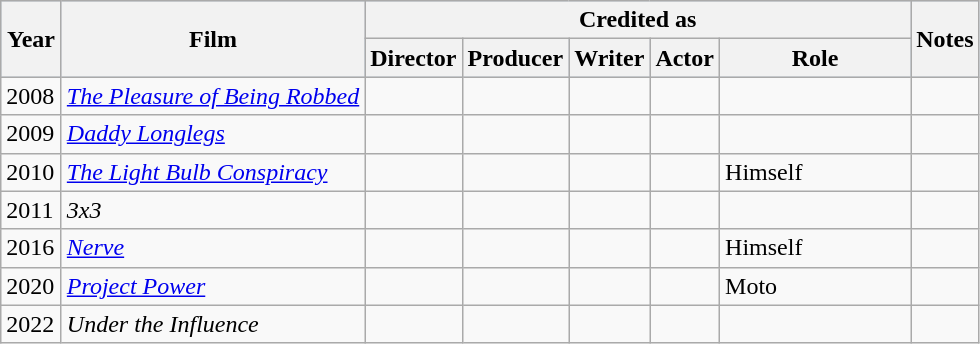<table class="wikitable">
<tr style="background:#b0c4de; text-align:center;">
<th rowspan="2" style="width:33px;">Year</th>
<th rowspan="2">Film</th>
<th colspan="5">Credited as</th>
<th rowspan="2">Notes</th>
</tr>
<tr style="background:#b0c4de; text-align:center;">
<th>Director</th>
<th>Producer</th>
<th>Writer</th>
<th>Actor</th>
<th style="width:120px">Role</th>
</tr>
<tr>
<td>2008</td>
<td><em><a href='#'>The Pleasure of Being Robbed</a></em></td>
<td></td>
<td></td>
<td></td>
<td></td>
<td></td>
<td></td>
</tr>
<tr>
<td>2009</td>
<td><em><a href='#'>Daddy Longlegs</a></em></td>
<td></td>
<td></td>
<td></td>
<td></td>
<td></td>
<td></td>
</tr>
<tr>
<td>2010</td>
<td><em><a href='#'>The Light Bulb Conspiracy</a></em></td>
<td></td>
<td></td>
<td></td>
<td></td>
<td>Himself</td>
<td></td>
</tr>
<tr>
<td>2011</td>
<td><em>3x3</em></td>
<td></td>
<td></td>
<td></td>
<td></td>
<td></td>
<td></td>
</tr>
<tr>
<td>2016</td>
<td><em><a href='#'>Nerve</a></em></td>
<td></td>
<td></td>
<td></td>
<td></td>
<td>Himself</td>
<td></td>
</tr>
<tr>
<td>2020</td>
<td><em><a href='#'>Project Power</a></em></td>
<td></td>
<td></td>
<td></td>
<td></td>
<td>Moto</td>
<td></td>
</tr>
<tr>
<td>2022</td>
<td><em>Under the Influence</em></td>
<td></td>
<td></td>
<td></td>
<td></td>
<td></td>
<td></td>
</tr>
</table>
